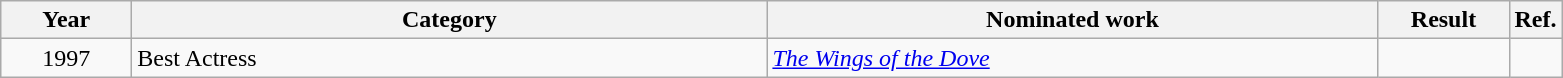<table class=wikitable>
<tr>
<th scope="col" style="width:5em;">Year</th>
<th scope="col" style="width:26em;">Category</th>
<th scope="col" style="width:25em;">Nominated work</th>
<th scope="col" style="width:5em;">Result</th>
<th>Ref.</th>
</tr>
<tr>
<td style="text-align:center;">1997</td>
<td>Best Actress</td>
<td><em><a href='#'>The Wings of the Dove</a></em></td>
<td></td>
<td></td>
</tr>
</table>
